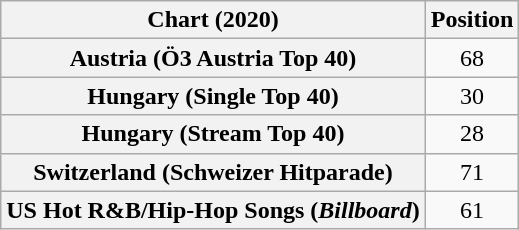<table class="wikitable sortable plainrowheaders" style="text-align:center">
<tr>
<th scope="col">Chart (2020)</th>
<th scope="col">Position</th>
</tr>
<tr>
<th scope="row">Austria (Ö3 Austria Top 40)</th>
<td>68</td>
</tr>
<tr>
<th scope="row">Hungary (Single Top 40)</th>
<td>30</td>
</tr>
<tr>
<th scope="row">Hungary (Stream Top 40)</th>
<td>28</td>
</tr>
<tr>
<th scope="row">Switzerland (Schweizer Hitparade)</th>
<td>71</td>
</tr>
<tr>
<th scope="row">US Hot R&B/Hip-Hop Songs (<em>Billboard</em>)</th>
<td>61</td>
</tr>
</table>
